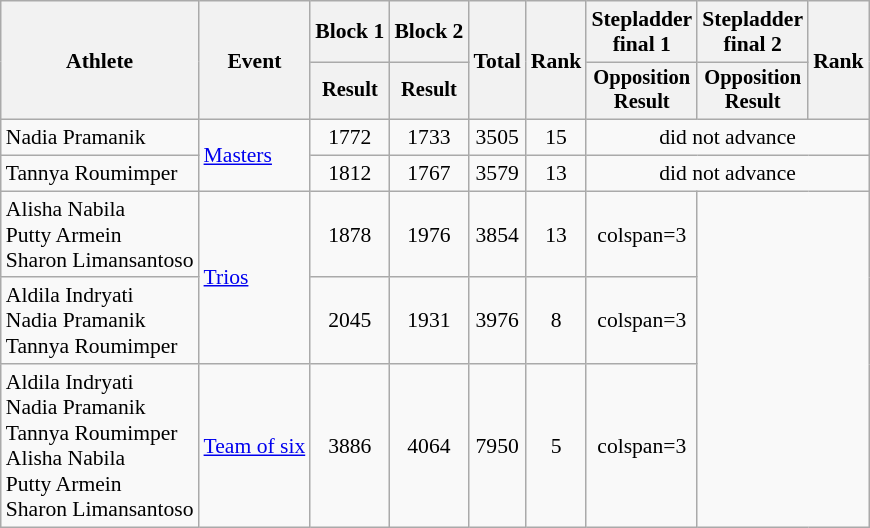<table class=wikitable style=font-size:90%;text-align:center>
<tr>
<th rowspan="2">Athlete</th>
<th rowspan="2">Event</th>
<th>Block 1</th>
<th>Block 2</th>
<th rowspan="2">Total</th>
<th rowspan="2">Rank</th>
<th>Stepladder<br>final 1</th>
<th>Stepladder<br>final 2</th>
<th rowspan="2">Rank</th>
</tr>
<tr style="font-size:95%">
<th>Result</th>
<th>Result</th>
<th>Opposition<br>Result</th>
<th>Opposition<br>Result</th>
</tr>
<tr>
<td align=left>Nadia Pramanik</td>
<td align=left rowspan=2><a href='#'>Masters</a></td>
<td>1772</td>
<td>1733</td>
<td>3505</td>
<td>15</td>
<td colspan=3>did not advance</td>
</tr>
<tr>
<td align=left>Tannya Roumimper</td>
<td>1812</td>
<td>1767</td>
<td>3579</td>
<td>13</td>
<td colspan=3>did not advance</td>
</tr>
<tr>
<td align=left>Alisha Nabila<br>Putty Armein<br>Sharon Limansantoso</td>
<td align=left rowspan=2><a href='#'>Trios</a></td>
<td>1878</td>
<td>1976</td>
<td>3854</td>
<td>13</td>
<td>colspan=3 </td>
</tr>
<tr>
<td align=left>Aldila Indryati<br>Nadia Pramanik<br>Tannya Roumimper</td>
<td>2045</td>
<td>1931</td>
<td>3976</td>
<td>8</td>
<td>colspan=3 </td>
</tr>
<tr>
<td align=left>Aldila Indryati<br>Nadia Pramanik<br>Tannya Roumimper<br>Alisha Nabila<br>Putty Armein<br>Sharon Limansantoso</td>
<td align=left><a href='#'>Team of six</a></td>
<td>3886</td>
<td>4064</td>
<td>7950</td>
<td>5</td>
<td>colspan=3 </td>
</tr>
</table>
